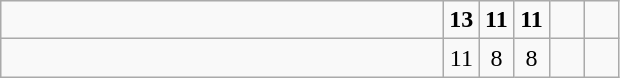<table class="wikitable">
<tr>
<td style="width:18em"><strong></strong></td>
<td align=center style="width:1em"><strong>13</strong></td>
<td align=center style="width:1em"><strong>11</strong></td>
<td align=center style="width:1em"><strong>11</strong></td>
<td align=center style="width:1em"></td>
<td align=center style="width:1em"></td>
</tr>
<tr>
<td style="width:18em"></td>
<td align=center style="width:1em">11</td>
<td align=center style="width:1em">8</td>
<td align=center style="width:1em">8</td>
<td align=center style="width:1em"></td>
<td align=center style="width:1em"></td>
</tr>
</table>
